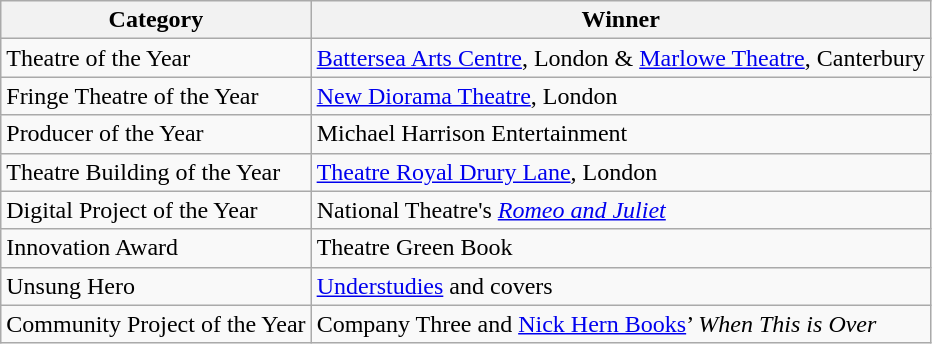<table class="wikitable">
<tr>
<th>Category</th>
<th>Winner</th>
</tr>
<tr>
<td>Theatre of the Year</td>
<td><a href='#'>Battersea Arts Centre</a>, London & <a href='#'>Marlowe Theatre</a>, Canterbury</td>
</tr>
<tr>
<td>Fringe Theatre of the Year</td>
<td><a href='#'>New Diorama Theatre</a>, London</td>
</tr>
<tr>
<td>Producer of the Year</td>
<td>Michael Harrison Entertainment</td>
</tr>
<tr>
<td>Theatre Building of the Year</td>
<td><a href='#'>Theatre Royal Drury Lane</a>, London</td>
</tr>
<tr>
<td>Digital Project of the Year</td>
<td>National Theatre's <em><a href='#'>Romeo and Juliet</a></em></td>
</tr>
<tr>
<td>Innovation Award</td>
<td>Theatre Green Book</td>
</tr>
<tr>
<td>Unsung Hero</td>
<td><a href='#'>Understudies</a> and covers</td>
</tr>
<tr>
<td>Community Project of the Year</td>
<td>Company Three and <a href='#'>Nick Hern Books</a>’ <em>When This is Over</em></td>
</tr>
</table>
